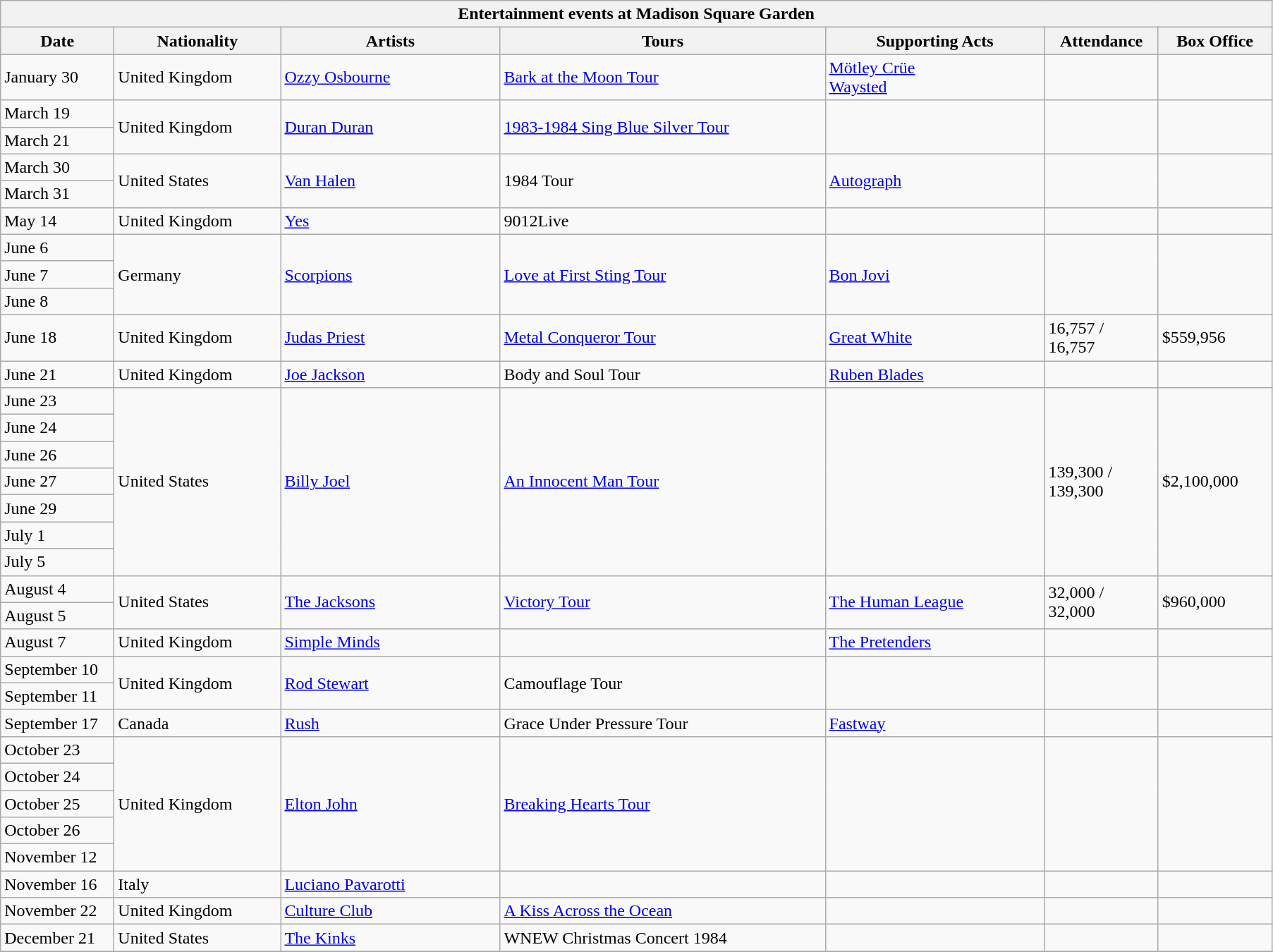<table class="wikitable">
<tr>
<th colspan="7">Entertainment events at Madison Square Garden</th>
</tr>
<tr>
<th width=100>Date</th>
<th width=150>Nationality</th>
<th width=200>Artists</th>
<th width=300>Tours</th>
<th width=200>Supporting Acts</th>
<th width=100>Attendance</th>
<th width=100>Box Office</th>
</tr>
<tr>
<td>January 30</td>
<td>United Kingdom</td>
<td><a href='#'>Ozzy Osbourne</a></td>
<td><a href='#'>Bark at the Moon Tour</a></td>
<td><a href='#'>Mötley Crüe</a><br><a href='#'>Waysted</a></td>
<td></td>
<td></td>
</tr>
<tr>
<td>March 19</td>
<td rowspan=2>United Kingdom</td>
<td rowspan=2><a href='#'>Duran Duran</a></td>
<td rowspan=2><a href='#'>1983-1984 Sing Blue Silver Tour</a></td>
<td rowspan=2></td>
<td rowspan=2></td>
<td rowspan=2></td>
</tr>
<tr>
<td>March 21</td>
</tr>
<tr>
<td>March 30</td>
<td rowspan=2>United States</td>
<td rowspan=2><a href='#'>Van Halen</a></td>
<td rowspan=2>1984 Tour</td>
<td rowspan=2><a href='#'>Autograph</a></td>
<td rowspan=2></td>
<td rowspan=2></td>
</tr>
<tr>
<td>March 31</td>
</tr>
<tr>
<td>May 14</td>
<td>United Kingdom</td>
<td><a href='#'>Yes</a></td>
<td>9012Live</td>
<td></td>
<td></td>
<td></td>
</tr>
<tr>
<td>June 6</td>
<td rowspan=3>Germany</td>
<td rowspan=3><a href='#'>Scorpions</a></td>
<td rowspan=3><a href='#'>Love at First Sting Tour</a></td>
<td rowspan=3><a href='#'>Bon Jovi</a></td>
<td rowspan=3></td>
<td rowspan=3></td>
</tr>
<tr>
<td>June 7</td>
</tr>
<tr>
<td>June 8</td>
</tr>
<tr>
<td>June 18</td>
<td>United Kingdom</td>
<td><a href='#'>Judas Priest</a></td>
<td><a href='#'>Metal Conqueror Tour</a></td>
<td><a href='#'>Great White</a></td>
<td>16,757 / 16,757</td>
<td>$559,956</td>
</tr>
<tr>
<td>June 21</td>
<td>United Kingdom</td>
<td><a href='#'>Joe Jackson</a></td>
<td>Body and Soul Tour</td>
<td><a href='#'>Ruben Blades</a></td>
<td></td>
<td></td>
</tr>
<tr>
<td>June 23</td>
<td rowspan="7">United States</td>
<td rowspan="7"><a href='#'>Billy Joel</a></td>
<td rowspan="7"><a href='#'>An Innocent Man Tour</a></td>
<td rowspan="7"></td>
<td rowspan="7">139,300 / 139,300</td>
<td rowspan="7">$2,100,000</td>
</tr>
<tr>
<td>June 24</td>
</tr>
<tr>
<td>June 26</td>
</tr>
<tr>
<td>June 27</td>
</tr>
<tr>
<td>June 29</td>
</tr>
<tr>
<td>July 1</td>
</tr>
<tr>
<td>July 5</td>
</tr>
<tr>
<td>August 4</td>
<td rowspan=2>United States</td>
<td rowspan=2><a href='#'>The Jacksons</a></td>
<td rowspan=2><a href='#'>Victory Tour</a></td>
<td rowspan=2><a href='#'>The Human League</a></td>
<td rowspan=2>32,000 / 32,000</td>
<td rowspan=2>$960,000</td>
</tr>
<tr>
<td>August 5</td>
</tr>
<tr>
<td>August 7</td>
<td>United Kingdom</td>
<td><a href='#'>Simple Minds</a></td>
<td></td>
<td><a href='#'>The Pretenders</a></td>
<td></td>
<td></td>
</tr>
<tr>
<td>September 10</td>
<td rowspan=2>United Kingdom</td>
<td rowspan=2><a href='#'>Rod Stewart</a></td>
<td rowspan=2>Camouflage Tour</td>
<td rowspan=2></td>
<td rowspan=2></td>
<td rowspan=2></td>
</tr>
<tr>
<td>September 11</td>
</tr>
<tr>
<td>September 17</td>
<td>Canada</td>
<td><a href='#'>Rush</a></td>
<td>Grace Under Pressure Tour</td>
<td><a href='#'>Fastway</a></td>
<td></td>
<td></td>
</tr>
<tr>
<td>October 23</td>
<td rowspan="5">United Kingdom</td>
<td rowspan=5><a href='#'>Elton John</a></td>
<td rowspan=5><a href='#'>Breaking Hearts Tour</a></td>
<td rowspan=5></td>
<td rowspan=5></td>
<td rowspan=5></td>
</tr>
<tr>
<td>October 24</td>
</tr>
<tr>
<td>October 25</td>
</tr>
<tr>
<td>October 26</td>
</tr>
<tr>
<td>November 12</td>
</tr>
<tr>
<td>November 16</td>
<td>Italy</td>
<td><a href='#'>Luciano Pavarotti</a></td>
<td></td>
<td></td>
<td></td>
<td></td>
</tr>
<tr>
<td>November 22</td>
<td>United Kingdom</td>
<td><a href='#'>Culture Club</a></td>
<td><a href='#'>A Kiss Across the Ocean</a></td>
<td></td>
<td></td>
<td></td>
</tr>
<tr>
<td>December 21</td>
<td>United States</td>
<td><a href='#'>The Kinks</a></td>
<td>WNEW Christmas Concert 1984</td>
<td></td>
<td></td>
<td></td>
</tr>
<tr>
</tr>
</table>
